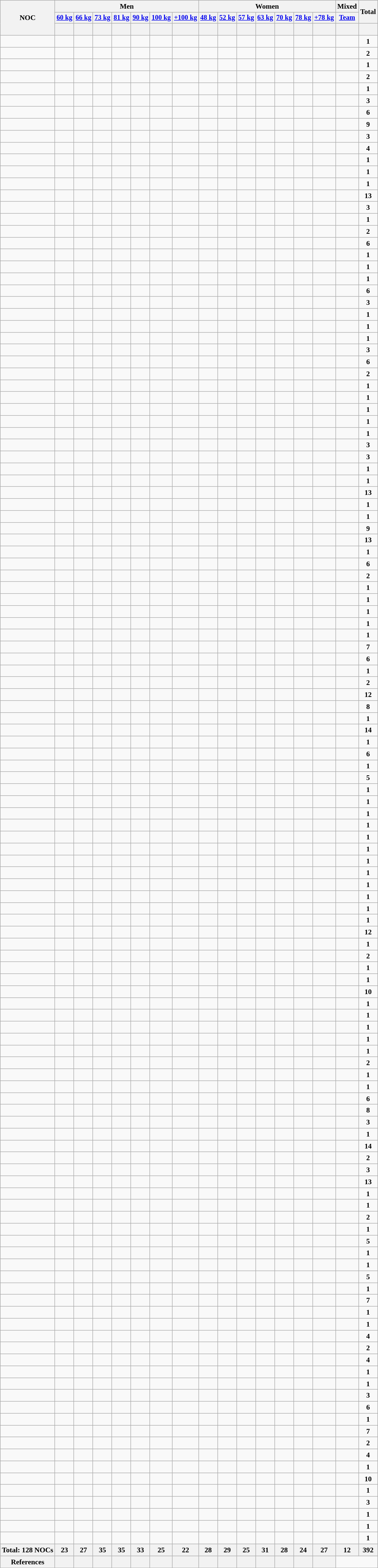<table class="wikitable sortable" style="text-align:center; font-size:90%">
<tr>
<th rowspan=3>NOC</th>
<th colspan=7>Men</th>
<th colspan=7>Women</th>
<th colspan=1>Mixed</th>
<th rowspan=2>Total</th>
</tr>
<tr style=font-size:95%>
<th><a href='#'>60 kg</a></th>
<th><a href='#'>66 kg</a></th>
<th><a href='#'>73 kg</a></th>
<th><a href='#'>81 kg</a></th>
<th><a href='#'>90 kg</a></th>
<th><a href='#'>100 kg</a></th>
<th><a href='#'>+100 kg</a></th>
<th><a href='#'>48 kg</a></th>
<th><a href='#'>52 kg</a></th>
<th><a href='#'>57 kg</a></th>
<th><a href='#'>63 kg</a></th>
<th><a href='#'>70 kg</a></th>
<th><a href='#'>78 kg</a></th>
<th><a href='#'>+78 kg</a></th>
<th><a href='#'>Team</a></th>
</tr>
<tr style="text-align:center;">
<th></th>
<th></th>
<th></th>
<th></th>
<th></th>
<th></th>
<th></th>
<th></th>
<th></th>
<th></th>
<th></th>
<th></th>
<th></th>
<th></th>
<th></th>
<th> </th>
</tr>
<tr>
<td align=left></td>
<td></td>
<td></td>
<td></td>
<td></td>
<td></td>
<td></td>
<td></td>
<td></td>
<td></td>
<td></td>
<td></td>
<td></td>
<td></td>
<td></td>
<td></td>
<td><strong>1</strong></td>
</tr>
<tr>
<td align=left></td>
<td></td>
<td></td>
<td></td>
<td></td>
<td></td>
<td></td>
<td></td>
<td></td>
<td></td>
<td></td>
<td></td>
<td></td>
<td></td>
<td></td>
<td></td>
<td><strong>2</strong></td>
</tr>
<tr>
<td align=left></td>
<td></td>
<td></td>
<td></td>
<td></td>
<td></td>
<td></td>
<td></td>
<td></td>
<td></td>
<td></td>
<td></td>
<td></td>
<td></td>
<td></td>
<td></td>
<td><strong>1</strong></td>
</tr>
<tr>
<td align=left></td>
<td></td>
<td></td>
<td></td>
<td></td>
<td></td>
<td></td>
<td></td>
<td></td>
<td></td>
<td></td>
<td></td>
<td></td>
<td></td>
<td></td>
<td></td>
<td><strong>2</strong></td>
</tr>
<tr>
<td align=left></td>
<td></td>
<td></td>
<td></td>
<td></td>
<td></td>
<td></td>
<td></td>
<td></td>
<td></td>
<td></td>
<td></td>
<td></td>
<td></td>
<td></td>
<td></td>
<td><strong>1</strong></td>
</tr>
<tr>
<td align=left></td>
<td></td>
<td></td>
<td></td>
<td></td>
<td></td>
<td></td>
<td></td>
<td></td>
<td></td>
<td></td>
<td></td>
<td></td>
<td></td>
<td></td>
<td></td>
<td><strong>3</strong></td>
</tr>
<tr>
<td align=left></td>
<td></td>
<td></td>
<td></td>
<td></td>
<td></td>
<td></td>
<td></td>
<td></td>
<td></td>
<td></td>
<td></td>
<td></td>
<td></td>
<td></td>
<td></td>
<td><strong>6</strong></td>
</tr>
<tr>
<td align=left></td>
<td></td>
<td></td>
<td></td>
<td></td>
<td></td>
<td></td>
<td></td>
<td></td>
<td></td>
<td></td>
<td></td>
<td></td>
<td></td>
<td></td>
<td></td>
<td><strong>9</strong></td>
</tr>
<tr>
<td align=left></td>
<td></td>
<td></td>
<td></td>
<td></td>
<td></td>
<td></td>
<td></td>
<td></td>
<td></td>
<td></td>
<td></td>
<td></td>
<td></td>
<td></td>
<td></td>
<td><strong>3</strong></td>
</tr>
<tr>
<td align=left></td>
<td></td>
<td></td>
<td></td>
<td></td>
<td></td>
<td></td>
<td></td>
<td></td>
<td></td>
<td></td>
<td></td>
<td></td>
<td></td>
<td></td>
<td></td>
<td><strong>4</strong></td>
</tr>
<tr>
<td align=left></td>
<td></td>
<td></td>
<td></td>
<td></td>
<td></td>
<td></td>
<td></td>
<td></td>
<td></td>
<td></td>
<td></td>
<td></td>
<td></td>
<td></td>
<td></td>
<td><strong>1</strong></td>
</tr>
<tr>
<td align=left></td>
<td></td>
<td></td>
<td></td>
<td></td>
<td></td>
<td></td>
<td></td>
<td></td>
<td></td>
<td></td>
<td></td>
<td></td>
<td></td>
<td></td>
<td></td>
<td><strong>1</strong></td>
</tr>
<tr>
<td align=left></td>
<td></td>
<td></td>
<td></td>
<td></td>
<td></td>
<td></td>
<td></td>
<td></td>
<td></td>
<td></td>
<td></td>
<td></td>
<td></td>
<td></td>
<td></td>
<td><strong>1</strong></td>
</tr>
<tr>
<td align=left></td>
<td></td>
<td></td>
<td></td>
<td></td>
<td></td>
<td></td>
<td></td>
<td></td>
<td></td>
<td></td>
<td></td>
<td></td>
<td></td>
<td></td>
<td></td>
<td><strong>13</strong></td>
</tr>
<tr>
<td align=left></td>
<td></td>
<td></td>
<td></td>
<td></td>
<td></td>
<td></td>
<td></td>
<td></td>
<td></td>
<td></td>
<td></td>
<td></td>
<td></td>
<td></td>
<td></td>
<td><strong>3</strong></td>
</tr>
<tr>
<td align=left></td>
<td></td>
<td></td>
<td></td>
<td></td>
<td></td>
<td></td>
<td></td>
<td></td>
<td></td>
<td></td>
<td></td>
<td></td>
<td></td>
<td></td>
<td></td>
<td><strong>1</strong></td>
</tr>
<tr>
<td align=left></td>
<td></td>
<td></td>
<td></td>
<td></td>
<td></td>
<td></td>
<td></td>
<td></td>
<td></td>
<td></td>
<td></td>
<td></td>
<td></td>
<td></td>
<td></td>
<td><strong>2</strong></td>
</tr>
<tr>
<td align=left></td>
<td></td>
<td></td>
<td></td>
<td></td>
<td></td>
<td></td>
<td></td>
<td></td>
<td></td>
<td></td>
<td></td>
<td></td>
<td></td>
<td></td>
<td></td>
<td><strong>6</strong></td>
</tr>
<tr>
<td align=left></td>
<td></td>
<td></td>
<td></td>
<td></td>
<td></td>
<td></td>
<td></td>
<td></td>
<td></td>
<td></td>
<td></td>
<td></td>
<td></td>
<td></td>
<td></td>
<td><strong>1</strong></td>
</tr>
<tr>
<td align=left></td>
<td></td>
<td></td>
<td></td>
<td></td>
<td></td>
<td></td>
<td></td>
<td></td>
<td></td>
<td></td>
<td></td>
<td></td>
<td></td>
<td></td>
<td></td>
<td><strong>1</strong></td>
</tr>
<tr>
<td align=left></td>
<td></td>
<td></td>
<td></td>
<td></td>
<td></td>
<td></td>
<td></td>
<td></td>
<td></td>
<td></td>
<td></td>
<td></td>
<td></td>
<td></td>
<td></td>
<td><strong>1</strong></td>
</tr>
<tr>
<td align=left></td>
<td></td>
<td></td>
<td></td>
<td></td>
<td></td>
<td></td>
<td></td>
<td></td>
<td></td>
<td></td>
<td></td>
<td></td>
<td></td>
<td></td>
<td></td>
<td><strong>6</strong></td>
</tr>
<tr>
<td align=left></td>
<td></td>
<td></td>
<td></td>
<td></td>
<td></td>
<td></td>
<td></td>
<td></td>
<td></td>
<td></td>
<td></td>
<td></td>
<td></td>
<td></td>
<td></td>
<td><strong>3</strong></td>
</tr>
<tr>
<td align=left></td>
<td></td>
<td></td>
<td></td>
<td></td>
<td></td>
<td></td>
<td></td>
<td></td>
<td></td>
<td></td>
<td></td>
<td></td>
<td></td>
<td></td>
<td></td>
<td><strong>1</strong></td>
</tr>
<tr>
<td align=left></td>
<td></td>
<td></td>
<td></td>
<td></td>
<td></td>
<td></td>
<td></td>
<td></td>
<td></td>
<td></td>
<td></td>
<td></td>
<td></td>
<td></td>
<td></td>
<td><strong>1</strong></td>
</tr>
<tr>
<td align=left></td>
<td></td>
<td></td>
<td></td>
<td></td>
<td></td>
<td></td>
<td></td>
<td></td>
<td></td>
<td></td>
<td></td>
<td></td>
<td></td>
<td></td>
<td></td>
<td><strong>1</strong></td>
</tr>
<tr>
<td align=left></td>
<td></td>
<td></td>
<td></td>
<td></td>
<td></td>
<td></td>
<td></td>
<td></td>
<td></td>
<td></td>
<td></td>
<td></td>
<td></td>
<td></td>
<td></td>
<td><strong>3</strong></td>
</tr>
<tr>
<td align=left></td>
<td></td>
<td></td>
<td></td>
<td></td>
<td></td>
<td></td>
<td></td>
<td></td>
<td></td>
<td></td>
<td></td>
<td></td>
<td></td>
<td></td>
<td></td>
<td><strong>6</strong></td>
</tr>
<tr>
<td align=left></td>
<td></td>
<td></td>
<td></td>
<td></td>
<td></td>
<td></td>
<td></td>
<td></td>
<td></td>
<td></td>
<td></td>
<td></td>
<td></td>
<td></td>
<td></td>
<td><strong>2</strong></td>
</tr>
<tr>
<td align=left></td>
<td></td>
<td></td>
<td></td>
<td></td>
<td></td>
<td></td>
<td></td>
<td></td>
<td></td>
<td></td>
<td></td>
<td></td>
<td></td>
<td></td>
<td></td>
<td><strong>1</strong></td>
</tr>
<tr>
<td align=left></td>
<td></td>
<td></td>
<td></td>
<td></td>
<td></td>
<td></td>
<td></td>
<td></td>
<td></td>
<td></td>
<td></td>
<td></td>
<td></td>
<td></td>
<td></td>
<td><strong>1</strong></td>
</tr>
<tr>
<td align=left></td>
<td></td>
<td></td>
<td></td>
<td></td>
<td></td>
<td></td>
<td></td>
<td></td>
<td></td>
<td></td>
<td></td>
<td></td>
<td></td>
<td></td>
<td></td>
<td><strong>1</strong></td>
</tr>
<tr>
<td align=left></td>
<td></td>
<td></td>
<td></td>
<td></td>
<td></td>
<td></td>
<td></td>
<td></td>
<td></td>
<td></td>
<td></td>
<td></td>
<td></td>
<td></td>
<td></td>
<td><strong>1</strong></td>
</tr>
<tr>
<td align=left></td>
<td></td>
<td></td>
<td></td>
<td></td>
<td></td>
<td></td>
<td></td>
<td></td>
<td></td>
<td></td>
<td></td>
<td></td>
<td></td>
<td></td>
<td></td>
<td><strong>1</strong></td>
</tr>
<tr>
<td align=left></td>
<td></td>
<td></td>
<td></td>
<td></td>
<td></td>
<td></td>
<td></td>
<td></td>
<td></td>
<td></td>
<td></td>
<td></td>
<td></td>
<td></td>
<td></td>
<td><strong>3</strong></td>
</tr>
<tr>
<td align=left></td>
<td></td>
<td></td>
<td></td>
<td></td>
<td></td>
<td></td>
<td></td>
<td></td>
<td></td>
<td></td>
<td></td>
<td></td>
<td></td>
<td></td>
<td></td>
<td><strong>3</strong></td>
</tr>
<tr>
<td align=left></td>
<td></td>
<td></td>
<td></td>
<td></td>
<td></td>
<td></td>
<td></td>
<td></td>
<td></td>
<td></td>
<td></td>
<td></td>
<td></td>
<td></td>
<td></td>
<td><strong>1</strong></td>
</tr>
<tr>
<td align=left></td>
<td></td>
<td></td>
<td></td>
<td></td>
<td></td>
<td></td>
<td></td>
<td></td>
<td></td>
<td></td>
<td></td>
<td></td>
<td></td>
<td></td>
<td></td>
<td><strong>1</strong></td>
</tr>
<tr>
<td align=left></td>
<td></td>
<td></td>
<td></td>
<td></td>
<td></td>
<td></td>
<td></td>
<td></td>
<td></td>
<td></td>
<td></td>
<td></td>
<td></td>
<td></td>
<td></td>
<td><strong>13</strong></td>
</tr>
<tr>
<td align=left></td>
<td></td>
<td></td>
<td></td>
<td></td>
<td></td>
<td></td>
<td></td>
<td></td>
<td></td>
<td></td>
<td></td>
<td></td>
<td></td>
<td></td>
<td></td>
<td><strong>1</strong></td>
</tr>
<tr>
<td align=left></td>
<td></td>
<td></td>
<td></td>
<td></td>
<td></td>
<td></td>
<td></td>
<td></td>
<td></td>
<td></td>
<td></td>
<td></td>
<td></td>
<td></td>
<td></td>
<td><strong>1</strong></td>
</tr>
<tr>
<td align=left></td>
<td></td>
<td></td>
<td></td>
<td></td>
<td></td>
<td></td>
<td></td>
<td></td>
<td></td>
<td></td>
<td></td>
<td></td>
<td></td>
<td></td>
<td></td>
<td><strong>9</strong></td>
</tr>
<tr>
<td align=left></td>
<td></td>
<td></td>
<td></td>
<td></td>
<td></td>
<td></td>
<td></td>
<td></td>
<td></td>
<td></td>
<td></td>
<td></td>
<td></td>
<td></td>
<td></td>
<td><strong>13</strong></td>
</tr>
<tr>
<td align=left></td>
<td></td>
<td></td>
<td></td>
<td></td>
<td></td>
<td></td>
<td></td>
<td></td>
<td></td>
<td></td>
<td></td>
<td></td>
<td></td>
<td></td>
<td></td>
<td><strong>1</strong></td>
</tr>
<tr>
<td align=left></td>
<td></td>
<td></td>
<td></td>
<td></td>
<td></td>
<td></td>
<td></td>
<td></td>
<td></td>
<td></td>
<td></td>
<td></td>
<td></td>
<td></td>
<td></td>
<td><strong>6</strong></td>
</tr>
<tr>
<td align=left></td>
<td></td>
<td></td>
<td></td>
<td></td>
<td></td>
<td></td>
<td></td>
<td></td>
<td></td>
<td></td>
<td></td>
<td></td>
<td></td>
<td></td>
<td></td>
<td><strong>2</strong></td>
</tr>
<tr>
<td align=left></td>
<td></td>
<td></td>
<td></td>
<td></td>
<td></td>
<td></td>
<td></td>
<td></td>
<td></td>
<td></td>
<td></td>
<td></td>
<td></td>
<td></td>
<td></td>
<td><strong>1</strong></td>
</tr>
<tr>
<td align=left></td>
<td></td>
<td></td>
<td></td>
<td></td>
<td></td>
<td></td>
<td></td>
<td></td>
<td></td>
<td></td>
<td></td>
<td></td>
<td></td>
<td></td>
<td></td>
<td><strong>1</strong></td>
</tr>
<tr>
<td align=left></td>
<td></td>
<td></td>
<td></td>
<td></td>
<td></td>
<td></td>
<td></td>
<td></td>
<td></td>
<td></td>
<td></td>
<td></td>
<td></td>
<td></td>
<td></td>
<td><strong>1</strong></td>
</tr>
<tr>
<td align=left></td>
<td></td>
<td></td>
<td></td>
<td></td>
<td></td>
<td></td>
<td></td>
<td></td>
<td></td>
<td></td>
<td></td>
<td></td>
<td></td>
<td></td>
<td></td>
<td><strong>1</strong></td>
</tr>
<tr>
<td align=left></td>
<td></td>
<td></td>
<td></td>
<td></td>
<td></td>
<td></td>
<td></td>
<td></td>
<td></td>
<td></td>
<td></td>
<td></td>
<td></td>
<td></td>
<td></td>
<td><strong>1</strong></td>
</tr>
<tr>
<td align=left></td>
<td></td>
<td></td>
<td></td>
<td></td>
<td></td>
<td></td>
<td></td>
<td></td>
<td></td>
<td></td>
<td></td>
<td></td>
<td></td>
<td></td>
<td></td>
<td><strong>7</strong></td>
</tr>
<tr>
<td align=left></td>
<td></td>
<td></td>
<td></td>
<td></td>
<td></td>
<td></td>
<td></td>
<td></td>
<td></td>
<td></td>
<td></td>
<td></td>
<td></td>
<td></td>
<td></td>
<td><strong>6</strong></td>
</tr>
<tr>
<td align=left></td>
<td></td>
<td></td>
<td></td>
<td></td>
<td></td>
<td></td>
<td></td>
<td></td>
<td></td>
<td></td>
<td></td>
<td></td>
<td></td>
<td></td>
<td></td>
<td><strong>1</strong></td>
</tr>
<tr>
<td align=left></td>
<td></td>
<td></td>
<td></td>
<td></td>
<td></td>
<td></td>
<td></td>
<td></td>
<td></td>
<td></td>
<td></td>
<td></td>
<td></td>
<td></td>
<td></td>
<td><strong>2</strong></td>
</tr>
<tr>
<td align=left></td>
<td></td>
<td></td>
<td></td>
<td></td>
<td></td>
<td></td>
<td></td>
<td></td>
<td></td>
<td></td>
<td></td>
<td></td>
<td></td>
<td></td>
<td></td>
<td><strong>12</strong></td>
</tr>
<tr>
<td align=left></td>
<td></td>
<td></td>
<td></td>
<td></td>
<td></td>
<td></td>
<td></td>
<td></td>
<td></td>
<td></td>
<td></td>
<td></td>
<td></td>
<td></td>
<td></td>
<td><strong>8</strong></td>
</tr>
<tr>
<td align=left></td>
<td></td>
<td></td>
<td></td>
<td></td>
<td></td>
<td></td>
<td></td>
<td></td>
<td></td>
<td></td>
<td></td>
<td></td>
<td></td>
<td></td>
<td></td>
<td><strong>1</strong></td>
</tr>
<tr>
<td align=left></td>
<td></td>
<td></td>
<td></td>
<td></td>
<td></td>
<td></td>
<td></td>
<td></td>
<td></td>
<td></td>
<td></td>
<td></td>
<td></td>
<td></td>
<td></td>
<td><strong>14</strong></td>
</tr>
<tr>
<td align=left></td>
<td></td>
<td></td>
<td></td>
<td></td>
<td></td>
<td></td>
<td></td>
<td></td>
<td></td>
<td></td>
<td></td>
<td></td>
<td></td>
<td></td>
<td></td>
<td><strong>1</strong></td>
</tr>
<tr>
<td align=left></td>
<td></td>
<td></td>
<td></td>
<td></td>
<td></td>
<td></td>
<td></td>
<td></td>
<td></td>
<td></td>
<td></td>
<td></td>
<td></td>
<td></td>
<td></td>
<td><strong>6</strong></td>
</tr>
<tr>
<td align=left></td>
<td></td>
<td></td>
<td></td>
<td></td>
<td></td>
<td></td>
<td></td>
<td></td>
<td></td>
<td></td>
<td></td>
<td></td>
<td></td>
<td></td>
<td></td>
<td><strong>1</strong></td>
</tr>
<tr>
<td align=left></td>
<td></td>
<td></td>
<td></td>
<td></td>
<td></td>
<td></td>
<td></td>
<td></td>
<td></td>
<td></td>
<td></td>
<td></td>
<td></td>
<td></td>
<td></td>
<td><strong>5</strong></td>
</tr>
<tr>
<td align=left></td>
<td></td>
<td></td>
<td></td>
<td></td>
<td></td>
<td></td>
<td></td>
<td></td>
<td></td>
<td></td>
<td></td>
<td></td>
<td></td>
<td></td>
<td></td>
<td><strong>1</strong></td>
</tr>
<tr>
<td align=left></td>
<td></td>
<td></td>
<td></td>
<td></td>
<td></td>
<td></td>
<td></td>
<td></td>
<td></td>
<td></td>
<td></td>
<td></td>
<td></td>
<td></td>
<td></td>
<td><strong>1</strong></td>
</tr>
<tr>
<td align=left></td>
<td></td>
<td></td>
<td></td>
<td></td>
<td></td>
<td></td>
<td></td>
<td></td>
<td></td>
<td></td>
<td></td>
<td></td>
<td></td>
<td></td>
<td></td>
<td><strong>1</strong></td>
</tr>
<tr>
<td align=left></td>
<td></td>
<td></td>
<td></td>
<td></td>
<td></td>
<td></td>
<td></td>
<td></td>
<td></td>
<td></td>
<td></td>
<td></td>
<td></td>
<td></td>
<td></td>
<td><strong>1</strong></td>
</tr>
<tr>
<td align=left></td>
<td></td>
<td></td>
<td></td>
<td></td>
<td></td>
<td></td>
<td></td>
<td></td>
<td></td>
<td></td>
<td></td>
<td></td>
<td></td>
<td></td>
<td></td>
<td><strong>1</strong></td>
</tr>
<tr>
<td align=left></td>
<td></td>
<td></td>
<td></td>
<td></td>
<td></td>
<td></td>
<td></td>
<td></td>
<td></td>
<td></td>
<td></td>
<td></td>
<td></td>
<td></td>
<td></td>
<td><strong>1</strong></td>
</tr>
<tr>
<td align=left></td>
<td></td>
<td></td>
<td></td>
<td></td>
<td></td>
<td></td>
<td></td>
<td></td>
<td></td>
<td></td>
<td></td>
<td></td>
<td></td>
<td></td>
<td></td>
<td><strong>1</strong></td>
</tr>
<tr>
<td align=left></td>
<td></td>
<td></td>
<td></td>
<td></td>
<td></td>
<td></td>
<td></td>
<td></td>
<td></td>
<td></td>
<td></td>
<td></td>
<td></td>
<td></td>
<td></td>
<td><strong>1</strong></td>
</tr>
<tr>
<td align=left></td>
<td></td>
<td></td>
<td></td>
<td></td>
<td></td>
<td></td>
<td></td>
<td></td>
<td></td>
<td></td>
<td></td>
<td></td>
<td></td>
<td></td>
<td></td>
<td><strong>1</strong></td>
</tr>
<tr>
<td align=left></td>
<td></td>
<td></td>
<td></td>
<td></td>
<td></td>
<td></td>
<td></td>
<td></td>
<td></td>
<td></td>
<td></td>
<td></td>
<td></td>
<td></td>
<td></td>
<td><strong>1</strong></td>
</tr>
<tr>
<td align=left></td>
<td></td>
<td></td>
<td></td>
<td></td>
<td></td>
<td></td>
<td></td>
<td></td>
<td></td>
<td></td>
<td></td>
<td></td>
<td></td>
<td></td>
<td></td>
<td><strong>1</strong></td>
</tr>
<tr>
<td align=left></td>
<td></td>
<td></td>
<td></td>
<td></td>
<td></td>
<td></td>
<td></td>
<td></td>
<td></td>
<td></td>
<td></td>
<td></td>
<td></td>
<td></td>
<td></td>
<td><strong>1</strong></td>
</tr>
<tr>
<td align=left></td>
<td></td>
<td></td>
<td></td>
<td></td>
<td></td>
<td></td>
<td></td>
<td></td>
<td></td>
<td></td>
<td></td>
<td></td>
<td></td>
<td></td>
<td></td>
<td><strong>12</strong></td>
</tr>
<tr>
<td align=left></td>
<td></td>
<td></td>
<td></td>
<td></td>
<td></td>
<td></td>
<td></td>
<td></td>
<td></td>
<td></td>
<td></td>
<td></td>
<td></td>
<td></td>
<td></td>
<td><strong>1</strong></td>
</tr>
<tr>
<td align=left></td>
<td></td>
<td></td>
<td></td>
<td></td>
<td></td>
<td></td>
<td></td>
<td></td>
<td></td>
<td></td>
<td></td>
<td></td>
<td></td>
<td></td>
<td></td>
<td><strong>2</strong></td>
</tr>
<tr>
<td align=left></td>
<td></td>
<td></td>
<td></td>
<td></td>
<td></td>
<td></td>
<td></td>
<td></td>
<td></td>
<td></td>
<td></td>
<td></td>
<td></td>
<td></td>
<td></td>
<td><strong>1</strong></td>
</tr>
<tr>
<td align=left></td>
<td></td>
<td></td>
<td></td>
<td></td>
<td></td>
<td></td>
<td></td>
<td></td>
<td></td>
<td></td>
<td></td>
<td></td>
<td></td>
<td></td>
<td></td>
<td><strong>1</strong></td>
</tr>
<tr>
<td align=left></td>
<td></td>
<td></td>
<td></td>
<td></td>
<td></td>
<td></td>
<td></td>
<td></td>
<td></td>
<td></td>
<td></td>
<td></td>
<td></td>
<td></td>
<td></td>
<td><strong>10</strong></td>
</tr>
<tr>
<td align=left></td>
<td></td>
<td></td>
<td></td>
<td></td>
<td></td>
<td></td>
<td></td>
<td></td>
<td></td>
<td></td>
<td></td>
<td></td>
<td></td>
<td></td>
<td></td>
<td><strong>1</strong></td>
</tr>
<tr>
<td align=left></td>
<td></td>
<td></td>
<td></td>
<td></td>
<td></td>
<td></td>
<td></td>
<td></td>
<td></td>
<td></td>
<td></td>
<td></td>
<td></td>
<td></td>
<td></td>
<td><strong>1</strong></td>
</tr>
<tr>
<td align=left></td>
<td></td>
<td></td>
<td></td>
<td></td>
<td></td>
<td></td>
<td></td>
<td></td>
<td></td>
<td></td>
<td></td>
<td></td>
<td></td>
<td></td>
<td></td>
<td><strong>1</strong></td>
</tr>
<tr>
<td align=left></td>
<td></td>
<td></td>
<td></td>
<td></td>
<td></td>
<td></td>
<td></td>
<td></td>
<td></td>
<td></td>
<td></td>
<td></td>
<td></td>
<td></td>
<td></td>
<td><strong>1</strong></td>
</tr>
<tr>
<td align=left></td>
<td></td>
<td></td>
<td></td>
<td></td>
<td></td>
<td></td>
<td></td>
<td></td>
<td></td>
<td></td>
<td></td>
<td></td>
<td></td>
<td></td>
<td></td>
<td><strong>1</strong></td>
</tr>
<tr>
<td align=left></td>
<td></td>
<td></td>
<td></td>
<td></td>
<td></td>
<td></td>
<td></td>
<td></td>
<td></td>
<td></td>
<td></td>
<td></td>
<td></td>
<td></td>
<td></td>
<td><strong>2</strong></td>
</tr>
<tr>
<td align=left></td>
<td></td>
<td></td>
<td></td>
<td></td>
<td></td>
<td></td>
<td></td>
<td></td>
<td></td>
<td></td>
<td></td>
<td></td>
<td></td>
<td></td>
<td></td>
<td><strong>1</strong></td>
</tr>
<tr>
<td align=left></td>
<td></td>
<td></td>
<td></td>
<td></td>
<td></td>
<td></td>
<td></td>
<td></td>
<td></td>
<td></td>
<td></td>
<td></td>
<td></td>
<td></td>
<td></td>
<td><strong>1</strong></td>
</tr>
<tr>
<td align=left></td>
<td></td>
<td></td>
<td></td>
<td></td>
<td></td>
<td></td>
<td></td>
<td></td>
<td></td>
<td></td>
<td></td>
<td></td>
<td></td>
<td></td>
<td></td>
<td><strong>6</strong></td>
</tr>
<tr>
<td align=left></td>
<td></td>
<td></td>
<td></td>
<td></td>
<td></td>
<td></td>
<td></td>
<td></td>
<td></td>
<td></td>
<td></td>
<td></td>
<td></td>
<td></td>
<td></td>
<td><strong>8</strong></td>
</tr>
<tr>
<td align=left></td>
<td></td>
<td></td>
<td></td>
<td></td>
<td></td>
<td></td>
<td></td>
<td></td>
<td></td>
<td></td>
<td></td>
<td></td>
<td></td>
<td></td>
<td></td>
<td><strong>3</strong></td>
</tr>
<tr>
<td align=left></td>
<td></td>
<td></td>
<td></td>
<td></td>
<td></td>
<td></td>
<td></td>
<td></td>
<td></td>
<td></td>
<td></td>
<td></td>
<td></td>
<td></td>
<td></td>
<td><strong>1</strong></td>
</tr>
<tr>
<td align=left></td>
<td></td>
<td></td>
<td></td>
<td></td>
<td></td>
<td></td>
<td></td>
<td></td>
<td></td>
<td></td>
<td></td>
<td></td>
<td></td>
<td></td>
<td></td>
<td><strong>14</strong></td>
</tr>
<tr>
<td align=left></td>
<td></td>
<td></td>
<td></td>
<td></td>
<td></td>
<td></td>
<td></td>
<td></td>
<td></td>
<td></td>
<td></td>
<td></td>
<td></td>
<td></td>
<td></td>
<td><strong>2</strong></td>
</tr>
<tr>
<td align=left></td>
<td></td>
<td></td>
<td></td>
<td></td>
<td></td>
<td></td>
<td></td>
<td></td>
<td></td>
<td></td>
<td></td>
<td></td>
<td></td>
<td></td>
<td></td>
<td><strong>3</strong></td>
</tr>
<tr>
<td align=left></td>
<td></td>
<td></td>
<td></td>
<td></td>
<td></td>
<td></td>
<td></td>
<td></td>
<td></td>
<td></td>
<td></td>
<td></td>
<td></td>
<td></td>
<td></td>
<td><strong>13</strong></td>
</tr>
<tr>
<td align=left></td>
<td></td>
<td></td>
<td></td>
<td></td>
<td></td>
<td></td>
<td></td>
<td></td>
<td></td>
<td></td>
<td></td>
<td></td>
<td></td>
<td></td>
<td></td>
<td><strong>1</strong></td>
</tr>
<tr>
<td align=left></td>
<td></td>
<td></td>
<td></td>
<td></td>
<td></td>
<td></td>
<td></td>
<td></td>
<td></td>
<td></td>
<td></td>
<td></td>
<td></td>
<td></td>
<td></td>
<td><strong>1</strong></td>
</tr>
<tr>
<td align=left></td>
<td></td>
<td></td>
<td></td>
<td></td>
<td></td>
<td></td>
<td></td>
<td></td>
<td></td>
<td></td>
<td></td>
<td></td>
<td></td>
<td></td>
<td></td>
<td><strong>2</strong></td>
</tr>
<tr>
<td align=left></td>
<td></td>
<td></td>
<td></td>
<td></td>
<td></td>
<td></td>
<td></td>
<td></td>
<td></td>
<td></td>
<td></td>
<td></td>
<td></td>
<td></td>
<td></td>
<td><strong>1</strong></td>
</tr>
<tr>
<td align=left></td>
<td></td>
<td></td>
<td></td>
<td></td>
<td></td>
<td></td>
<td></td>
<td></td>
<td></td>
<td></td>
<td></td>
<td></td>
<td></td>
<td></td>
<td></td>
<td><strong>5</strong></td>
</tr>
<tr>
<td align=left></td>
<td></td>
<td></td>
<td></td>
<td></td>
<td></td>
<td></td>
<td></td>
<td></td>
<td></td>
<td></td>
<td></td>
<td></td>
<td></td>
<td></td>
<td></td>
<td><strong>1</strong></td>
</tr>
<tr>
<td align=left></td>
<td></td>
<td></td>
<td></td>
<td></td>
<td></td>
<td></td>
<td></td>
<td></td>
<td></td>
<td></td>
<td></td>
<td></td>
<td></td>
<td></td>
<td></td>
<td><strong>1</strong></td>
</tr>
<tr>
<td align=left></td>
<td></td>
<td></td>
<td></td>
<td></td>
<td></td>
<td></td>
<td></td>
<td></td>
<td></td>
<td></td>
<td></td>
<td></td>
<td></td>
<td></td>
<td></td>
<td><strong>5</strong></td>
</tr>
<tr>
<td align=left></td>
<td></td>
<td></td>
<td></td>
<td></td>
<td></td>
<td></td>
<td></td>
<td></td>
<td></td>
<td></td>
<td></td>
<td></td>
<td></td>
<td></td>
<td></td>
<td><strong>1</strong></td>
</tr>
<tr>
<td align=left></td>
<td></td>
<td></td>
<td></td>
<td></td>
<td></td>
<td></td>
<td></td>
<td></td>
<td></td>
<td></td>
<td></td>
<td></td>
<td></td>
<td></td>
<td></td>
<td><strong>7</strong></td>
</tr>
<tr>
<td align=left></td>
<td></td>
<td></td>
<td></td>
<td></td>
<td></td>
<td></td>
<td></td>
<td></td>
<td></td>
<td></td>
<td></td>
<td></td>
<td></td>
<td></td>
<td></td>
<td><strong>1</strong></td>
</tr>
<tr>
<td align=left></td>
<td></td>
<td></td>
<td></td>
<td></td>
<td></td>
<td></td>
<td></td>
<td></td>
<td></td>
<td></td>
<td></td>
<td></td>
<td></td>
<td></td>
<td></td>
<td><strong>1</strong></td>
</tr>
<tr>
<td align=left></td>
<td></td>
<td></td>
<td></td>
<td></td>
<td></td>
<td></td>
<td></td>
<td></td>
<td></td>
<td></td>
<td></td>
<td></td>
<td></td>
<td></td>
<td></td>
<td><strong>4</strong></td>
</tr>
<tr>
<td align=left></td>
<td></td>
<td></td>
<td></td>
<td></td>
<td></td>
<td></td>
<td></td>
<td></td>
<td></td>
<td></td>
<td></td>
<td></td>
<td></td>
<td></td>
<td></td>
<td><strong>2</strong></td>
</tr>
<tr>
<td align=left></td>
<td></td>
<td></td>
<td></td>
<td></td>
<td></td>
<td></td>
<td></td>
<td></td>
<td></td>
<td></td>
<td></td>
<td></td>
<td></td>
<td></td>
<td></td>
<td><strong>4</strong></td>
</tr>
<tr>
<td align=left></td>
<td></td>
<td></td>
<td></td>
<td></td>
<td></td>
<td></td>
<td></td>
<td></td>
<td></td>
<td></td>
<td></td>
<td></td>
<td></td>
<td></td>
<td></td>
<td><strong>1</strong></td>
</tr>
<tr>
<td align=left></td>
<td></td>
<td></td>
<td></td>
<td></td>
<td></td>
<td></td>
<td></td>
<td></td>
<td></td>
<td></td>
<td></td>
<td></td>
<td></td>
<td></td>
<td></td>
<td><strong>1</strong></td>
</tr>
<tr>
<td align=left></td>
<td></td>
<td></td>
<td></td>
<td></td>
<td></td>
<td></td>
<td></td>
<td></td>
<td></td>
<td></td>
<td></td>
<td></td>
<td></td>
<td></td>
<td></td>
<td><strong>3</strong></td>
</tr>
<tr>
<td align=left></td>
<td></td>
<td></td>
<td></td>
<td></td>
<td></td>
<td></td>
<td></td>
<td></td>
<td></td>
<td></td>
<td></td>
<td></td>
<td></td>
<td></td>
<td></td>
<td><strong>6</strong></td>
</tr>
<tr>
<td align=left></td>
<td></td>
<td></td>
<td></td>
<td></td>
<td></td>
<td></td>
<td></td>
<td></td>
<td></td>
<td></td>
<td></td>
<td></td>
<td></td>
<td></td>
<td></td>
<td><strong>1</strong></td>
</tr>
<tr>
<td align=left></td>
<td></td>
<td></td>
<td></td>
<td></td>
<td></td>
<td></td>
<td></td>
<td></td>
<td></td>
<td></td>
<td></td>
<td></td>
<td></td>
<td></td>
<td></td>
<td><strong>7</strong></td>
</tr>
<tr>
<td align=left></td>
<td></td>
<td></td>
<td></td>
<td></td>
<td></td>
<td></td>
<td></td>
<td></td>
<td></td>
<td></td>
<td></td>
<td></td>
<td></td>
<td></td>
<td></td>
<td><strong>2</strong></td>
</tr>
<tr>
<td align=left></td>
<td></td>
<td></td>
<td></td>
<td></td>
<td></td>
<td></td>
<td></td>
<td></td>
<td></td>
<td></td>
<td></td>
<td></td>
<td></td>
<td></td>
<td></td>
<td><strong>4</strong></td>
</tr>
<tr>
<td align=left></td>
<td></td>
<td></td>
<td></td>
<td></td>
<td></td>
<td></td>
<td></td>
<td></td>
<td></td>
<td></td>
<td></td>
<td></td>
<td></td>
<td></td>
<td></td>
<td><strong>1</strong></td>
</tr>
<tr>
<td align=left></td>
<td></td>
<td></td>
<td></td>
<td></td>
<td></td>
<td></td>
<td></td>
<td></td>
<td></td>
<td></td>
<td></td>
<td></td>
<td></td>
<td></td>
<td></td>
<td><strong>10</strong></td>
</tr>
<tr>
<td align=left></td>
<td></td>
<td></td>
<td></td>
<td></td>
<td></td>
<td></td>
<td></td>
<td></td>
<td></td>
<td></td>
<td></td>
<td></td>
<td></td>
<td></td>
<td></td>
<td><strong>1</strong></td>
</tr>
<tr>
<td align=left></td>
<td></td>
<td></td>
<td></td>
<td></td>
<td></td>
<td></td>
<td></td>
<td></td>
<td></td>
<td></td>
<td></td>
<td></td>
<td></td>
<td></td>
<td></td>
<td><strong>3</strong></td>
</tr>
<tr>
<td align=left></td>
<td></td>
<td></td>
<td></td>
<td></td>
<td></td>
<td></td>
<td></td>
<td></td>
<td></td>
<td></td>
<td></td>
<td></td>
<td></td>
<td></td>
<td></td>
<td><strong>1</strong></td>
</tr>
<tr>
<td align=left></td>
<td></td>
<td></td>
<td></td>
<td></td>
<td></td>
<td></td>
<td></td>
<td></td>
<td></td>
<td></td>
<td></td>
<td></td>
<td></td>
<td></td>
<td></td>
<td><strong>1</strong></td>
</tr>
<tr>
<td align=left></td>
<td></td>
<td></td>
<td></td>
<td></td>
<td></td>
<td></td>
<td></td>
<td></td>
<td></td>
<td></td>
<td></td>
<td></td>
<td></td>
<td></td>
<td></td>
<td><strong>1</strong></td>
</tr>
<tr>
<th>Total: 128 NOCs</th>
<th>23</th>
<th>27</th>
<th>35</th>
<th>35</th>
<th>33</th>
<th>25</th>
<th>22</th>
<th>28</th>
<th>29</th>
<th>25</th>
<th>31</th>
<th>28</th>
<th>24</th>
<th>27</th>
<th>12</th>
<th>392</th>
</tr>
<tr>
<th>References</th>
<th></th>
<th></th>
<th></th>
<th></th>
<th></th>
<th></th>
<th></th>
<th></th>
<th></th>
<th></th>
<th></th>
<th></th>
<th></th>
<th></th>
</tr>
</table>
